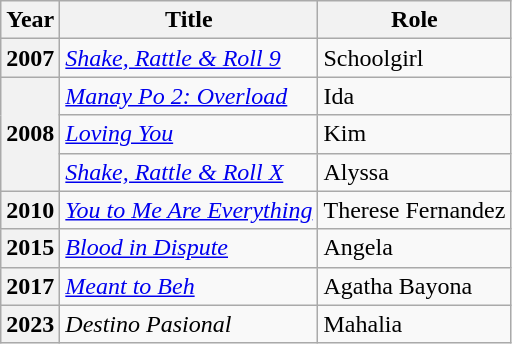<table class="wikitable plainrowheaders sortable">
<tr>
<th>Year</th>
<th>Title</th>
<th>Role</th>
</tr>
<tr>
<th scope="row">2007</th>
<td><em><a href='#'>Shake, Rattle & Roll 9</a></em></td>
<td>Schoolgirl</td>
</tr>
<tr>
<th scope="row" rowspan=3>2008</th>
<td><em><a href='#'>Manay Po 2: Overload</a></em></td>
<td>Ida</td>
</tr>
<tr>
<td><em><a href='#'>Loving You</a></em></td>
<td>Kim</td>
</tr>
<tr>
<td><em><a href='#'>Shake, Rattle & Roll X</a></em></td>
<td>Alyssa</td>
</tr>
<tr>
<th scope="row">2010</th>
<td><em><a href='#'>You to Me Are Everything</a></em></td>
<td>Therese Fernandez</td>
</tr>
<tr>
<th scope="row">2015</th>
<td><em><a href='#'>Blood in Dispute</a></em></td>
<td>Angela</td>
</tr>
<tr>
<th scope="row">2017</th>
<td><em><a href='#'>Meant to Beh</a></em></td>
<td>Agatha Bayona</td>
</tr>
<tr>
<th scope="row">2023</th>
<td><em>Destino Pasional</em></td>
<td>Mahalia</td>
</tr>
</table>
